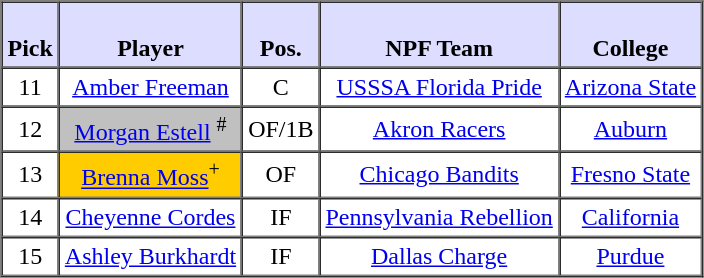<table border="1" cellpadding="3" cellspacing="0" style="text-align:center;">
<tr>
<th style="background:#ddf;"><br>Pick</th>
<th style="background:#ddf;"><br>Player</th>
<th style="background:#ddf;"><br>Pos.</th>
<th style="background:#ddf;"><br>NPF Team</th>
<th style="background:#ddf;"><br>College</th>
</tr>
<tr>
<td>11</td>
<td><a href='#'>Amber Freeman</a></td>
<td>C</td>
<td><a href='#'>USSSA Florida Pride</a></td>
<td><a href='#'>Arizona State</a></td>
</tr>
<tr>
<td>12</td>
<td style="background:#C0C0C0;"><a href='#'>Morgan Estell</a> <sup>#</sup></td>
<td>OF/1B</td>
<td><a href='#'>Akron Racers</a></td>
<td><a href='#'>Auburn</a></td>
</tr>
<tr>
<td>13</td>
<td style="background:#FFCC00;"><a href='#'>Brenna Moss</a><sup>+</sup></td>
<td>OF</td>
<td><a href='#'>Chicago Bandits</a></td>
<td><a href='#'>Fresno State</a></td>
</tr>
<tr>
<td>14</td>
<td><a href='#'>Cheyenne Cordes</a></td>
<td>IF</td>
<td><a href='#'>Pennsylvania Rebellion</a></td>
<td><a href='#'>California</a></td>
</tr>
<tr>
<td>15</td>
<td><a href='#'>Ashley Burkhardt </a></td>
<td>IF</td>
<td><a href='#'>Dallas Charge</a></td>
<td><a href='#'>Purdue</a></td>
</tr>
</table>
